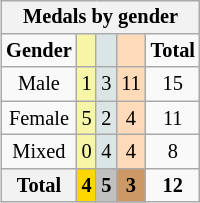<table class="wikitable" style=font-size:85%;float:right;text-align:center>
<tr>
<th colspan=5>Medals by gender</th>
</tr>
<tr>
<td><strong>Gender</strong></td>
<td bgcolor=F7F6A8></td>
<td bgcolor=DCE5E5></td>
<td bgcolor=FFDAB9></td>
<td><strong>Total</strong></td>
</tr>
<tr align=center>
<td>Male</td>
<td style="background:#F7F6A8;">1</td>
<td style="background:#DCE5E5;">3</td>
<td style="background:#FFDAB9;">11</td>
<td>15</td>
</tr>
<tr align=center>
<td>Female</td>
<td style="background:#F7F6A8;">5</td>
<td style="background:#DCE5E5;">2</td>
<td style="background:#FFDAB9;">4</td>
<td>11</td>
</tr>
<tr align=center>
<td>Mixed</td>
<td style="background:#F7F6A8;">0</td>
<td style="background:#DCE5E5;">4</td>
<td style="background:#FFDAB9;">4</td>
<td>8</td>
</tr>
<tr align=center>
<th><strong>Total</strong></th>
<th style="background:gold;"><strong>4</strong></th>
<th style="background:silver;"><strong>5</strong></th>
<th style="background:#c96;"><strong>3</strong></th>
<td><strong>12</strong></td>
</tr>
</table>
